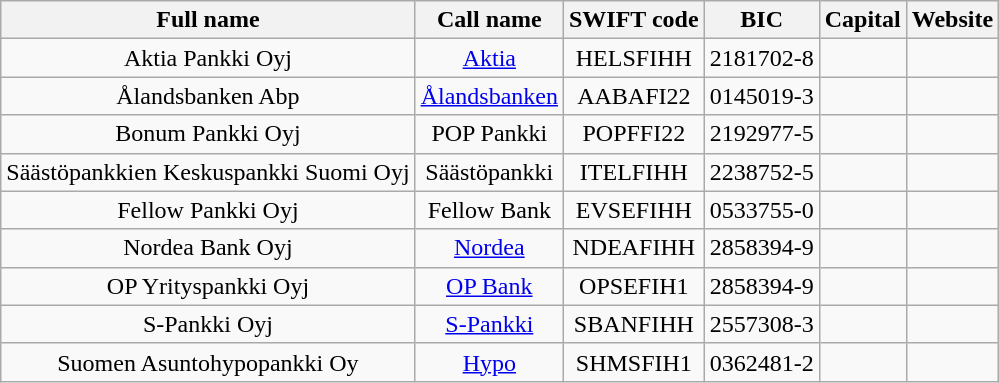<table class="wikitable sortable" style="text-align:center">
<tr>
<th>Full name</th>
<th>Call name</th>
<th>SWIFT code</th>
<th>BIC</th>
<th>Capital</th>
<th>Website</th>
</tr>
<tr>
<td>Aktia Pankki Oyj</td>
<td><a href='#'>Aktia</a></td>
<td>HELSFIHH</td>
<td>2181702-8</td>
<td></td>
<td></td>
</tr>
<tr>
<td>Ålandsbanken Abp</td>
<td><a href='#'>Ålandsbanken</a></td>
<td>AABAFI22</td>
<td>0145019-3</td>
<td></td>
<td></td>
</tr>
<tr>
<td>Bonum Pankki Oyj</td>
<td>POP Pankki</td>
<td>POPFFI22</td>
<td>2192977-5</td>
<td></td>
<td></td>
</tr>
<tr>
<td>Säästöpankkien Keskuspankki Suomi Oyj</td>
<td>Säästöpankki</td>
<td>ITELFIHH</td>
<td>2238752-5</td>
<td></td>
<td></td>
</tr>
<tr>
<td>Fellow Pankki Oyj</td>
<td>Fellow Bank</td>
<td>EVSEFIHH</td>
<td>0533755-0</td>
<td></td>
<td></td>
</tr>
<tr>
<td>Nordea Bank Oyj</td>
<td><a href='#'>Nordea</a></td>
<td>NDEAFIHH</td>
<td>2858394-9</td>
<td></td>
<td></td>
</tr>
<tr>
<td>OP Yrityspankki Oyj</td>
<td><a href='#'>OP Bank</a></td>
<td>OPSEFIH1</td>
<td>2858394-9</td>
<td></td>
<td></td>
</tr>
<tr>
<td>S-Pankki Oyj</td>
<td><a href='#'>S-Pankki</a></td>
<td>SBANFIHH</td>
<td>2557308-3</td>
<td></td>
<td></td>
</tr>
<tr>
<td>Suomen Asuntohypopankki Oy</td>
<td><a href='#'>Hypo</a></td>
<td>SHMSFIH1</td>
<td>0362481-2</td>
<td></td>
<td></td>
</tr>
</table>
